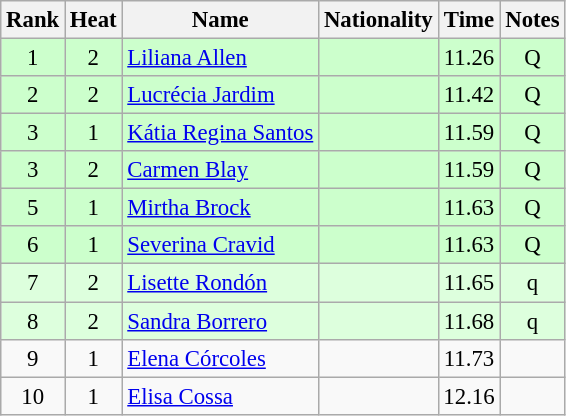<table class="wikitable sortable" style="text-align:center;font-size:95%">
<tr>
<th>Rank</th>
<th>Heat</th>
<th>Name</th>
<th>Nationality</th>
<th>Time</th>
<th>Notes</th>
</tr>
<tr bgcolor=ccffcc>
<td>1</td>
<td>2</td>
<td align=left><a href='#'>Liliana Allen</a></td>
<td align=left></td>
<td>11.26</td>
<td>Q</td>
</tr>
<tr bgcolor=ccffcc>
<td>2</td>
<td>2</td>
<td align=left><a href='#'>Lucrécia Jardim</a></td>
<td align=left></td>
<td>11.42</td>
<td>Q</td>
</tr>
<tr bgcolor=ccffcc>
<td>3</td>
<td>1</td>
<td align=left><a href='#'>Kátia Regina Santos</a></td>
<td align=left></td>
<td>11.59</td>
<td>Q</td>
</tr>
<tr bgcolor=ccffcc>
<td>3</td>
<td>2</td>
<td align=left><a href='#'>Carmen Blay</a></td>
<td align=left></td>
<td>11.59</td>
<td>Q</td>
</tr>
<tr bgcolor=ccffcc>
<td>5</td>
<td>1</td>
<td align=left><a href='#'>Mirtha Brock</a></td>
<td align=left></td>
<td>11.63</td>
<td>Q</td>
</tr>
<tr bgcolor=ccffcc>
<td>6</td>
<td>1</td>
<td align=left><a href='#'>Severina Cravid</a></td>
<td align=left></td>
<td>11.63</td>
<td>Q</td>
</tr>
<tr bgcolor=ddffdd>
<td>7</td>
<td>2</td>
<td align=left><a href='#'>Lisette Rondón</a></td>
<td align=left></td>
<td>11.65</td>
<td>q</td>
</tr>
<tr bgcolor=ddffdd>
<td>8</td>
<td>2</td>
<td align=left><a href='#'>Sandra Borrero</a></td>
<td align=left></td>
<td>11.68</td>
<td>q</td>
</tr>
<tr>
<td>9</td>
<td>1</td>
<td align=left><a href='#'>Elena Córcoles</a></td>
<td align=left></td>
<td>11.73</td>
<td></td>
</tr>
<tr>
<td>10</td>
<td>1</td>
<td align=left><a href='#'>Elisa Cossa</a></td>
<td align=left></td>
<td>12.16</td>
<td></td>
</tr>
</table>
